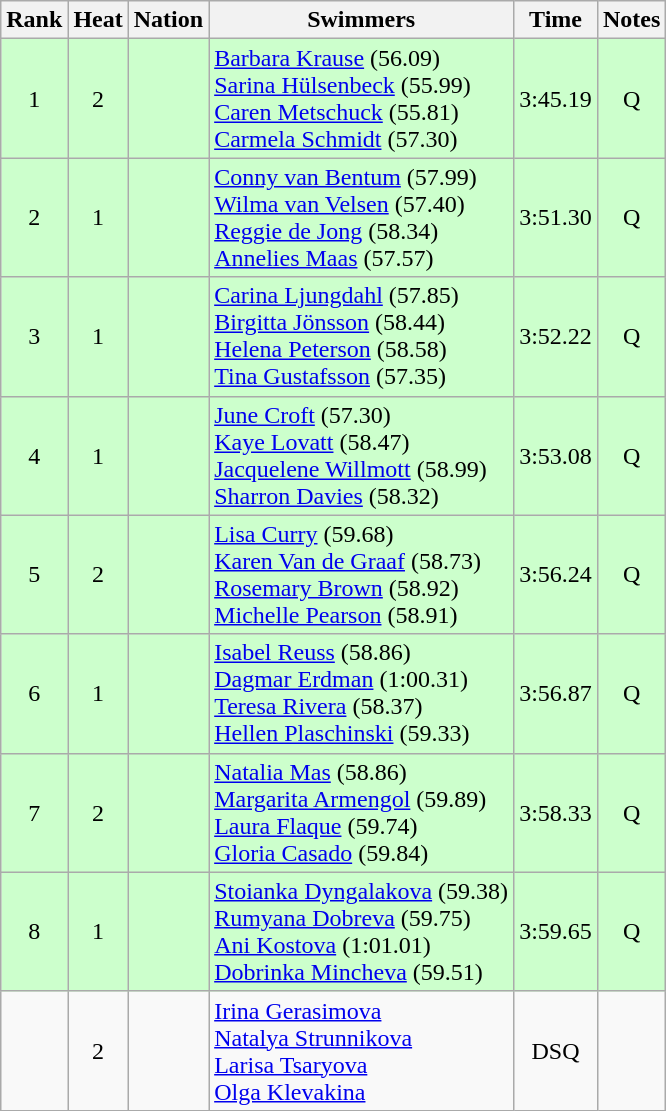<table class="wikitable sortable" style="text-align:center">
<tr>
<th>Rank</th>
<th>Heat</th>
<th>Nation</th>
<th>Swimmers</th>
<th>Time</th>
<th>Notes</th>
</tr>
<tr bgcolor=ccffcc>
<td>1</td>
<td>2</td>
<td align=left></td>
<td align=left><a href='#'>Barbara Krause</a> (56.09)<br><a href='#'>Sarina Hülsenbeck</a> (55.99)<br><a href='#'>Caren Metschuck</a> (55.81)<br><a href='#'>Carmela Schmidt</a> (57.30)</td>
<td>3:45.19</td>
<td>Q</td>
</tr>
<tr bgcolor=ccffcc>
<td>2</td>
<td>1</td>
<td align=left></td>
<td align=left><a href='#'>Conny van Bentum</a> (57.99)<br><a href='#'>Wilma van Velsen</a> (57.40)<br><a href='#'>Reggie de Jong</a> (58.34)<br><a href='#'>Annelies Maas</a> (57.57)</td>
<td>3:51.30</td>
<td>Q</td>
</tr>
<tr bgcolor=ccffcc>
<td>3</td>
<td>1</td>
<td align=left></td>
<td align=left><a href='#'>Carina Ljungdahl</a> (57.85)<br><a href='#'>Birgitta Jönsson</a> (58.44)<br><a href='#'>Helena Peterson</a> (58.58)<br><a href='#'>Tina Gustafsson</a> (57.35)</td>
<td>3:52.22</td>
<td>Q</td>
</tr>
<tr bgcolor=ccffcc>
<td>4</td>
<td>1</td>
<td align=left></td>
<td align=left><a href='#'>June Croft</a> (57.30)<br><a href='#'>Kaye Lovatt</a> (58.47)<br><a href='#'>Jacquelene Willmott</a> (58.99)<br><a href='#'>Sharron Davies</a> (58.32)</td>
<td>3:53.08</td>
<td>Q</td>
</tr>
<tr bgcolor=ccffcc>
<td>5</td>
<td>2</td>
<td align=left></td>
<td align=left><a href='#'>Lisa Curry</a> (59.68)<br><a href='#'>Karen Van de Graaf</a> (58.73)<br><a href='#'>Rosemary Brown</a> (58.92)<br><a href='#'>Michelle Pearson</a> (58.91)</td>
<td>3:56.24</td>
<td>Q</td>
</tr>
<tr bgcolor=ccffcc>
<td>6</td>
<td>1</td>
<td align=left></td>
<td align=left><a href='#'>Isabel Reuss</a> (58.86)<br><a href='#'>Dagmar Erdman</a> (1:00.31)<br><a href='#'>Teresa Rivera</a> (58.37)<br><a href='#'>Hellen Plaschinski</a> (59.33)</td>
<td>3:56.87</td>
<td>Q</td>
</tr>
<tr bgcolor=ccffcc>
<td>7</td>
<td>2</td>
<td align=left></td>
<td align=left><a href='#'>Natalia Mas</a> (58.86)<br><a href='#'>Margarita Armengol</a> (59.89)<br><a href='#'>Laura Flaque</a> (59.74)<br><a href='#'>Gloria Casado</a> (59.84)</td>
<td>3:58.33</td>
<td>Q</td>
</tr>
<tr bgcolor=ccffcc>
<td>8</td>
<td>1</td>
<td align=left></td>
<td align=left><a href='#'>Stoianka Dyngalakova</a> (59.38)<br><a href='#'>Rumyana Dobreva</a> (59.75)<br><a href='#'>Ani Kostova</a> (1:01.01)<br><a href='#'>Dobrinka Mincheva</a> (59.51)</td>
<td>3:59.65</td>
<td>Q</td>
</tr>
<tr>
<td></td>
<td>2</td>
<td align=left></td>
<td align=left><a href='#'>Irina Gerasimova</a><br><a href='#'>Natalya Strunnikova</a><br><a href='#'>Larisa Tsaryova</a><br><a href='#'>Olga Klevakina</a></td>
<td>DSQ</td>
<td></td>
</tr>
</table>
